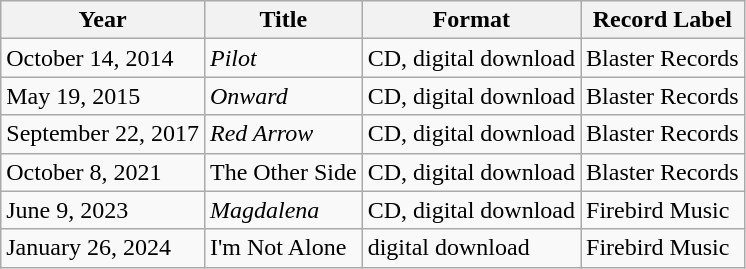<table class="wikitable sortable">
<tr>
<th>Year</th>
<th>Title</th>
<th>Format</th>
<th>Record Label</th>
</tr>
<tr>
<td>October 14, 2014</td>
<td><em>Pilot</em></td>
<td>CD, digital download</td>
<td>Blaster Records</td>
</tr>
<tr>
<td>May 19, 2015</td>
<td><em>Onward</em></td>
<td>CD, digital download</td>
<td>Blaster Records</td>
</tr>
<tr>
<td>September 22, 2017</td>
<td><em>Red Arrow</em></td>
<td>CD, digital download</td>
<td>Blaster Records</td>
</tr>
<tr>
<td>October 8, 2021</td>
<td>The Other Side</td>
<td>CD, digital download</td>
<td>Blaster Records</td>
</tr>
<tr>
<td>June 9, 2023</td>
<td><em>Magdalena</em></td>
<td>CD, digital download</td>
<td>Firebird Music</td>
</tr>
<tr>
<td>January 26, 2024</td>
<td>I'm Not Alone</td>
<td>digital download</td>
<td>Firebird Music</td>
</tr>
</table>
